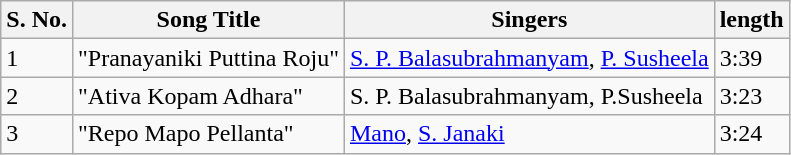<table class="wikitable">
<tr>
<th>S. No.</th>
<th>Song Title</th>
<th>Singers</th>
<th>length</th>
</tr>
<tr>
<td>1</td>
<td>"Pranayaniki Puttina Roju"</td>
<td><a href='#'>S. P. Balasubrahmanyam</a>, <a href='#'>P. Susheela</a></td>
<td>3:39</td>
</tr>
<tr>
<td>2</td>
<td>"Ativa Kopam Adhara"</td>
<td>S. P. Balasubrahmanyam, P.Susheela</td>
<td>3:23</td>
</tr>
<tr>
<td>3</td>
<td>"Repo Mapo Pellanta"</td>
<td><a href='#'>Mano</a>, <a href='#'>S. Janaki</a></td>
<td>3:24</td>
</tr>
</table>
